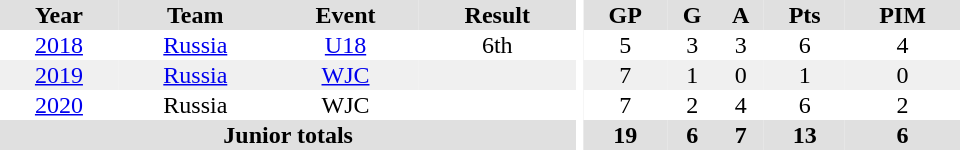<table border="0" cellpadding="1" cellspacing="0" ID="Table3" style="text-align:center; width:40em">
<tr ALIGN="center" bgcolor="#e0e0e0">
<th>Year</th>
<th>Team</th>
<th>Event</th>
<th>Result</th>
<th rowspan="99" bgcolor="#ffffff"></th>
<th>GP</th>
<th>G</th>
<th>A</th>
<th>Pts</th>
<th>PIM</th>
</tr>
<tr>
<td><a href='#'>2018</a></td>
<td><a href='#'>Russia</a></td>
<td><a href='#'>U18</a></td>
<td>6th</td>
<td>5</td>
<td>3</td>
<td>3</td>
<td>6</td>
<td>4</td>
</tr>
<tr bgcolor="#f0f0f0">
<td><a href='#'>2019</a></td>
<td><a href='#'>Russia</a></td>
<td><a href='#'>WJC</a></td>
<td></td>
<td>7</td>
<td>1</td>
<td>0</td>
<td>1</td>
<td>0</td>
</tr>
<tr>
<td><a href='#'>2020</a></td>
<td>Russia</td>
<td>WJC</td>
<td></td>
<td>7</td>
<td>2</td>
<td>4</td>
<td>6</td>
<td>2</td>
</tr>
<tr ALIGN="center" bgcolor="#e0e0e0">
<th colspan=4>Junior totals</th>
<th>19</th>
<th>6</th>
<th>7</th>
<th>13</th>
<th>6</th>
</tr>
</table>
